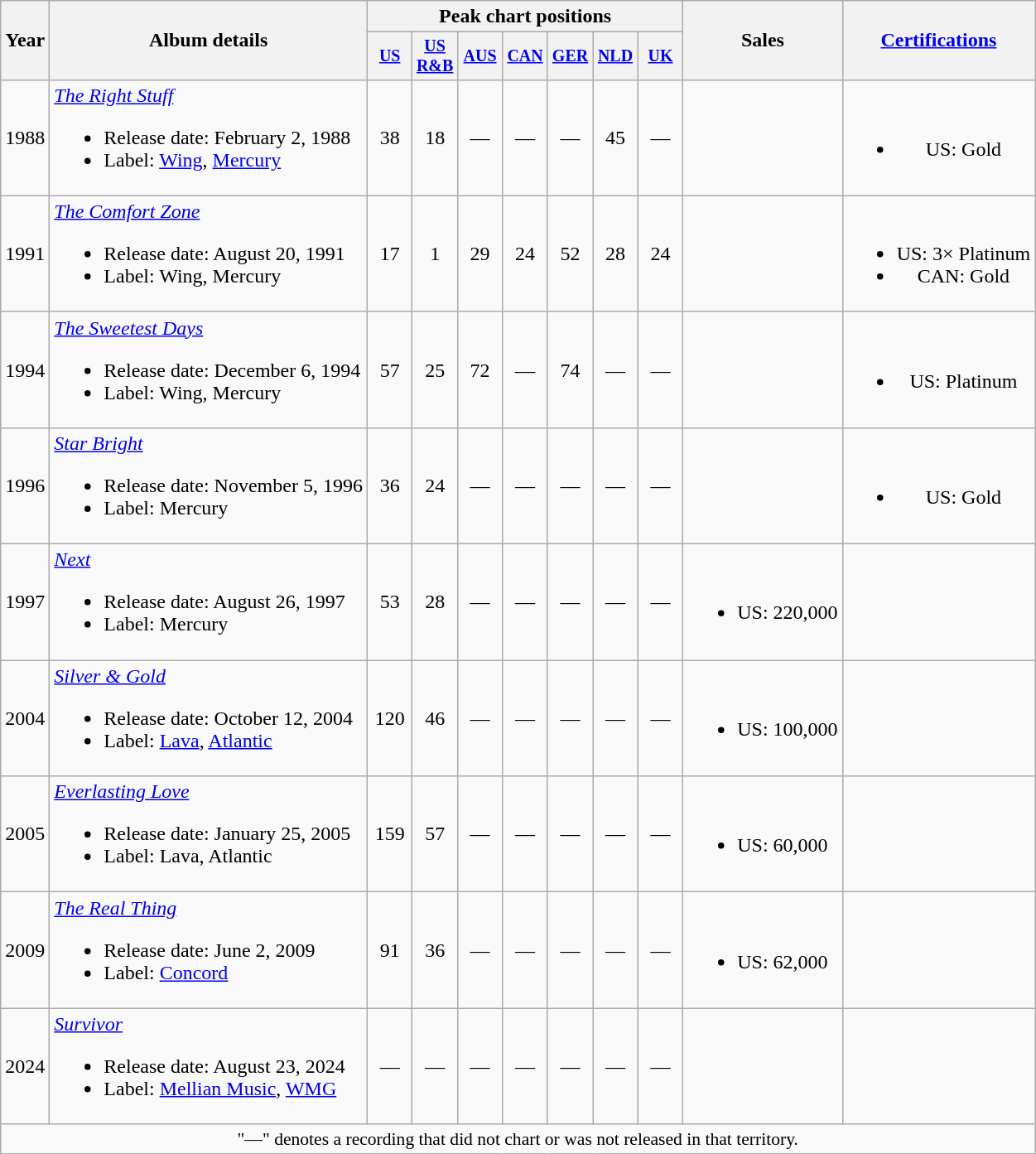<table class="wikitable" style="text-align:center;">
<tr>
<th rowspan="2">Year</th>
<th rowspan="2">Album details</th>
<th colspan="7">Peak chart positions</th>
<th rowspan="2">Sales</th>
<th rowspan="2"><a href='#'>Certifications</a></th>
</tr>
<tr style="font-size:smaller;">
<th width="30"><a href='#'>US</a><br></th>
<th width="30"><a href='#'>US R&B</a><br></th>
<th width="30"><a href='#'>AUS</a><br></th>
<th width="30"><a href='#'>CAN</a><br></th>
<th width="30"><a href='#'>GER</a><br></th>
<th width="30"><a href='#'>NLD</a><br></th>
<th width="30"><a href='#'>UK</a><br></th>
</tr>
<tr>
<td>1988</td>
<td align="left"><em><a href='#'>The Right Stuff</a></em><br><ul><li>Release date: February 2, 1988</li><li>Label: <a href='#'>Wing</a>, <a href='#'>Mercury</a></li></ul></td>
<td>38</td>
<td>18</td>
<td>—</td>
<td>—</td>
<td>—</td>
<td>45</td>
<td>—</td>
<td align="left"></td>
<td><br><ul><li>US: Gold</li></ul></td>
</tr>
<tr>
<td>1991</td>
<td align="left"><em><a href='#'>The Comfort Zone</a></em><br><ul><li>Release date: August 20, 1991</li><li>Label: Wing, Mercury</li></ul></td>
<td>17</td>
<td>1</td>
<td>29</td>
<td>24</td>
<td>52</td>
<td>28</td>
<td>24</td>
<td align="left"></td>
<td><br><ul><li>US: 3× Platinum</li><li>CAN: Gold</li></ul></td>
</tr>
<tr>
<td>1994</td>
<td align="left"><em><a href='#'>The Sweetest Days</a></em><br><ul><li>Release date: December 6, 1994</li><li>Label: Wing, Mercury</li></ul></td>
<td>57</td>
<td>25</td>
<td>72</td>
<td>—</td>
<td>74</td>
<td>—</td>
<td>—</td>
<td align="left"></td>
<td><br><ul><li>US: Platinum</li></ul></td>
</tr>
<tr>
<td>1996</td>
<td align="left"><em><a href='#'>Star Bright</a></em><br><ul><li>Release date: November 5, 1996</li><li>Label: Mercury</li></ul></td>
<td>36</td>
<td>24</td>
<td>—</td>
<td>—</td>
<td>—</td>
<td>—</td>
<td>—</td>
<td align="left"></td>
<td><br><ul><li>US: Gold</li></ul></td>
</tr>
<tr>
<td>1997</td>
<td align="left"><em><a href='#'>Next</a></em><br><ul><li>Release date: August 26, 1997</li><li>Label: Mercury</li></ul></td>
<td>53</td>
<td>28</td>
<td>—</td>
<td>—</td>
<td>—</td>
<td>—</td>
<td>—</td>
<td align="left"><br><ul><li>US: 220,000</li></ul></td>
<td></td>
</tr>
<tr>
<td>2004</td>
<td align="left"><em><a href='#'>Silver & Gold</a></em> <br><ul><li>Release date: October 12, 2004</li><li>Label: <a href='#'>Lava</a>, <a href='#'>Atlantic</a></li></ul></td>
<td>120</td>
<td>46</td>
<td>—</td>
<td>—</td>
<td>—</td>
<td>—</td>
<td>—</td>
<td align="left"><br><ul><li>US: 100,000</li></ul></td>
<td></td>
</tr>
<tr>
<td>2005</td>
<td align="left"><em><a href='#'>Everlasting Love</a></em><br><ul><li>Release date: January 25, 2005</li><li>Label: Lava, Atlantic</li></ul></td>
<td>159</td>
<td>57</td>
<td>—</td>
<td>—</td>
<td>—</td>
<td>—</td>
<td>—</td>
<td align="left"><br><ul><li>US: 60,000</li></ul></td>
<td></td>
</tr>
<tr>
<td>2009</td>
<td align="left"><em><a href='#'>The Real Thing</a></em> <br><ul><li>Release date: June 2, 2009</li><li>Label: <a href='#'>Concord</a></li></ul></td>
<td>91</td>
<td>36</td>
<td>—</td>
<td>—</td>
<td>—</td>
<td>—</td>
<td>—</td>
<td align="left"><br><ul><li>US: 62,000</li></ul></td>
<td></td>
</tr>
<tr>
<td>2024</td>
<td align="left"><em><a href='#'>Survivor</a></em><br><ul><li>Release date: August 23, 2024</li><li>Label: <a href='#'>Mellian Music</a>, <a href='#'>WMG</a></li></ul></td>
<td>—</td>
<td>—</td>
<td>—</td>
<td>—</td>
<td>—</td>
<td>—</td>
<td>—</td>
<td></td>
<td></td>
</tr>
<tr>
<td colspan="15" style="font-size:90%">"—" denotes a recording that did not chart or was not released in that territory.</td>
</tr>
</table>
